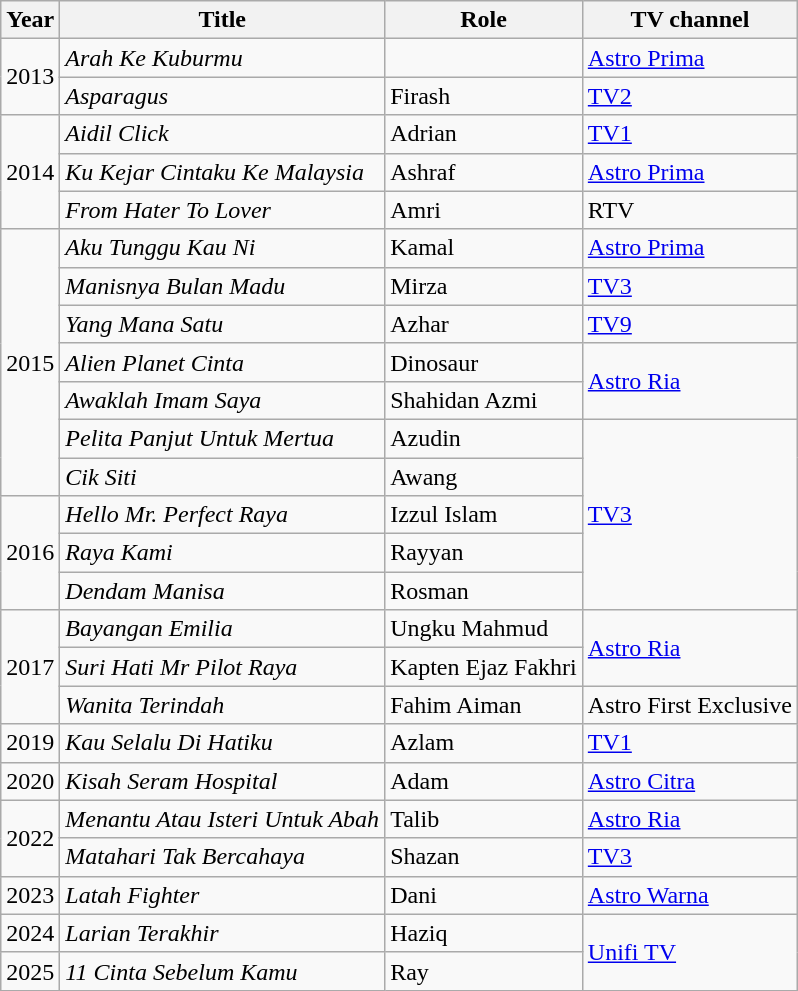<table class="wikitable">
<tr>
<th>Year</th>
<th>Title</th>
<th>Role</th>
<th>TV channel</th>
</tr>
<tr>
<td rowspan="2">2013</td>
<td><em>Arah Ke Kuburmu</em></td>
<td></td>
<td><a href='#'>Astro Prima</a></td>
</tr>
<tr>
<td><em>Asparagus</em></td>
<td>Firash</td>
<td><a href='#'>TV2</a></td>
</tr>
<tr>
<td rowspan="3">2014</td>
<td><em>Aidil Click</em></td>
<td>Adrian</td>
<td><a href='#'>TV1</a></td>
</tr>
<tr>
<td><em>Ku Kejar Cintaku Ke Malaysia</em></td>
<td>Ashraf</td>
<td><a href='#'>Astro Prima</a></td>
</tr>
<tr>
<td><em>From Hater To Lover</em></td>
<td>Amri</td>
<td>RTV</td>
</tr>
<tr>
<td rowspan="7">2015</td>
<td><em>Aku Tunggu Kau Ni</em></td>
<td>Kamal</td>
<td><a href='#'>Astro Prima</a></td>
</tr>
<tr>
<td><em>Manisnya Bulan Madu</em></td>
<td>Mirza</td>
<td><a href='#'>TV3</a></td>
</tr>
<tr>
<td><em>Yang Mana Satu</em></td>
<td>Azhar</td>
<td><a href='#'>TV9</a></td>
</tr>
<tr>
<td><em>Alien Planet Cinta</em></td>
<td>Dinosaur</td>
<td rowspan="2"><a href='#'>Astro Ria</a></td>
</tr>
<tr>
<td><em>Awaklah Imam Saya</em></td>
<td>Shahidan Azmi</td>
</tr>
<tr>
<td><em>Pelita Panjut Untuk Mertua</em></td>
<td>Azudin</td>
<td rowspan="5"><a href='#'>TV3</a></td>
</tr>
<tr>
<td><em>Cik Siti</em></td>
<td>Awang</td>
</tr>
<tr>
<td rowspan="3">2016</td>
<td><em>Hello Mr. Perfect Raya</em></td>
<td>Izzul Islam</td>
</tr>
<tr>
<td><em>Raya Kami</em></td>
<td>Rayyan</td>
</tr>
<tr>
<td><em>Dendam Manisa</em></td>
<td>Rosman</td>
</tr>
<tr>
<td rowspan="3">2017</td>
<td><em>Bayangan Emilia</em></td>
<td>Ungku Mahmud</td>
<td rowspan="2"><a href='#'>Astro Ria</a></td>
</tr>
<tr>
<td><em>Suri Hati Mr Pilot Raya</em></td>
<td>Kapten Ejaz Fakhri</td>
</tr>
<tr>
<td><em>Wanita Terindah</em></td>
<td>Fahim Aiman</td>
<td>Astro First Exclusive</td>
</tr>
<tr>
<td>2019</td>
<td><em>Kau Selalu Di Hatiku</em></td>
<td>Azlam</td>
<td><a href='#'>TV1</a></td>
</tr>
<tr>
<td>2020</td>
<td><em>Kisah Seram Hospital</em></td>
<td>Adam</td>
<td><a href='#'>Astro Citra</a></td>
</tr>
<tr>
<td rowspan="2">2022</td>
<td><em>Menantu Atau Isteri Untuk Abah</em></td>
<td>Talib</td>
<td><a href='#'>Astro Ria</a></td>
</tr>
<tr>
<td><em>Matahari Tak Bercahaya</em></td>
<td>Shazan</td>
<td><a href='#'>TV3</a></td>
</tr>
<tr>
<td>2023</td>
<td><em>Latah Fighter</em></td>
<td>Dani</td>
<td><a href='#'>Astro Warna</a></td>
</tr>
<tr>
<td>2024</td>
<td><em>Larian Terakhir</em></td>
<td>Haziq</td>
<td rowspan="2"><a href='#'>Unifi TV</a></td>
</tr>
<tr>
<td>2025</td>
<td><em>11 Cinta Sebelum Kamu</em></td>
<td>Ray</td>
</tr>
</table>
